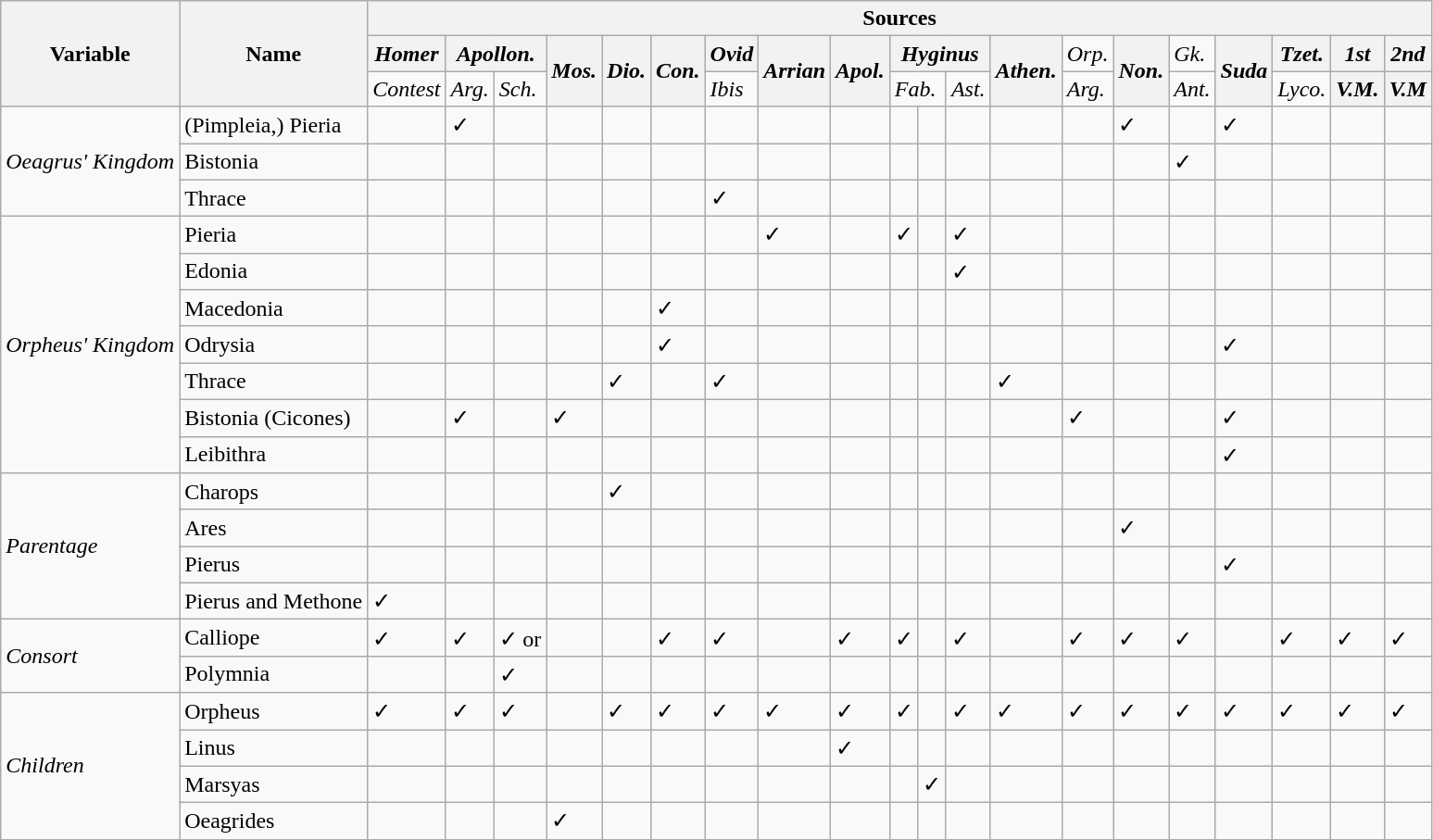<table class="wikitable">
<tr>
<th rowspan="3">Variable</th>
<th rowspan="3">Name</th>
<th colspan="20">Sources</th>
</tr>
<tr>
<th><em>Homer</em></th>
<th colspan="2"><em>Apollon.</em></th>
<th rowspan="2"><em>Mos.</em></th>
<th rowspan="2"><em>Dio.</em></th>
<th rowspan="2"><em>Con.</em></th>
<th><em>Ovid</em></th>
<th rowspan="2"><em>Arrian</em></th>
<th rowspan="2"><em>Apol.</em></th>
<th colspan="3"><em>Hyginus</em></th>
<th rowspan="2"><em>Athen.</em></th>
<td><em>Orp.</em></td>
<th rowspan="2"><em>Non.</em></th>
<td><em>Gk.</em></td>
<th rowspan="2"><em>Suda</em></th>
<th><em>Tzet.</em></th>
<th><em>1st</em></th>
<th><em>2nd</em></th>
</tr>
<tr>
<td><em>Contest</em></td>
<td><em>Arg.</em></td>
<td><em>Sch.</em></td>
<td><em>Ibis</em></td>
<td colspan="2"><em>Fab.</em></td>
<td><em>Ast.</em></td>
<td><em>Arg.</em></td>
<td><em>Ant.</em></td>
<td><em>Lyco.</em></td>
<th><em>V.M.</em></th>
<th><em>V.M</em></th>
</tr>
<tr>
<td rowspan="3"><em>Oeagrus' Kingdom</em></td>
<td>(Pimpleia,) Pieria</td>
<td></td>
<td>✓</td>
<td></td>
<td></td>
<td></td>
<td></td>
<td></td>
<td></td>
<td></td>
<td></td>
<td></td>
<td></td>
<td></td>
<td></td>
<td>✓</td>
<td></td>
<td>✓</td>
<td></td>
<td></td>
<td></td>
</tr>
<tr>
<td>Bistonia</td>
<td></td>
<td></td>
<td></td>
<td></td>
<td></td>
<td></td>
<td></td>
<td></td>
<td></td>
<td></td>
<td></td>
<td></td>
<td></td>
<td></td>
<td></td>
<td>✓</td>
<td></td>
<td></td>
<td></td>
<td></td>
</tr>
<tr>
<td>Thrace</td>
<td></td>
<td></td>
<td></td>
<td></td>
<td></td>
<td></td>
<td>✓</td>
<td></td>
<td></td>
<td></td>
<td></td>
<td></td>
<td></td>
<td></td>
<td></td>
<td></td>
<td></td>
<td></td>
<td></td>
<td></td>
</tr>
<tr>
<td rowspan="7"><em>Orpheus' Kingdom</em></td>
<td>Pieria</td>
<td></td>
<td></td>
<td></td>
<td></td>
<td></td>
<td></td>
<td></td>
<td>✓</td>
<td></td>
<td>✓</td>
<td></td>
<td>✓</td>
<td></td>
<td></td>
<td></td>
<td></td>
<td></td>
<td></td>
<td></td>
<td></td>
</tr>
<tr>
<td>Edonia</td>
<td></td>
<td></td>
<td></td>
<td></td>
<td></td>
<td></td>
<td></td>
<td></td>
<td></td>
<td></td>
<td></td>
<td>✓</td>
<td></td>
<td></td>
<td></td>
<td></td>
<td></td>
<td></td>
<td></td>
<td></td>
</tr>
<tr>
<td>Macedonia</td>
<td></td>
<td></td>
<td></td>
<td></td>
<td></td>
<td>✓</td>
<td></td>
<td></td>
<td></td>
<td></td>
<td></td>
<td></td>
<td></td>
<td></td>
<td></td>
<td></td>
<td></td>
<td></td>
<td></td>
<td></td>
</tr>
<tr>
<td>Odrysia</td>
<td></td>
<td></td>
<td></td>
<td></td>
<td></td>
<td>✓</td>
<td></td>
<td></td>
<td></td>
<td></td>
<td></td>
<td></td>
<td></td>
<td></td>
<td></td>
<td></td>
<td>✓</td>
<td></td>
<td></td>
<td></td>
</tr>
<tr>
<td>Thrace</td>
<td></td>
<td></td>
<td></td>
<td></td>
<td>✓</td>
<td></td>
<td>✓</td>
<td></td>
<td></td>
<td></td>
<td></td>
<td></td>
<td>✓</td>
<td></td>
<td></td>
<td></td>
<td></td>
<td></td>
<td></td>
<td></td>
</tr>
<tr>
<td>Bistonia (Cicones)</td>
<td></td>
<td>✓</td>
<td></td>
<td>✓</td>
<td></td>
<td></td>
<td></td>
<td></td>
<td></td>
<td></td>
<td></td>
<td></td>
<td></td>
<td>✓</td>
<td></td>
<td></td>
<td>✓</td>
<td></td>
<td></td>
<td></td>
</tr>
<tr>
<td>Leibithra</td>
<td></td>
<td></td>
<td></td>
<td></td>
<td></td>
<td></td>
<td></td>
<td></td>
<td></td>
<td></td>
<td></td>
<td></td>
<td></td>
<td></td>
<td></td>
<td></td>
<td>✓</td>
<td></td>
<td></td>
<td></td>
</tr>
<tr>
<td rowspan="4"><em>Parentage</em></td>
<td>Charops</td>
<td></td>
<td></td>
<td></td>
<td></td>
<td>✓</td>
<td></td>
<td></td>
<td></td>
<td></td>
<td></td>
<td></td>
<td></td>
<td></td>
<td></td>
<td></td>
<td></td>
<td></td>
<td></td>
<td></td>
<td></td>
</tr>
<tr>
<td>Ares</td>
<td></td>
<td></td>
<td></td>
<td></td>
<td></td>
<td></td>
<td></td>
<td></td>
<td></td>
<td></td>
<td></td>
<td></td>
<td></td>
<td></td>
<td>✓</td>
<td></td>
<td></td>
<td></td>
<td></td>
<td></td>
</tr>
<tr>
<td>Pierus</td>
<td></td>
<td></td>
<td></td>
<td></td>
<td></td>
<td></td>
<td></td>
<td></td>
<td></td>
<td></td>
<td></td>
<td></td>
<td></td>
<td></td>
<td></td>
<td></td>
<td>✓</td>
<td></td>
<td></td>
<td></td>
</tr>
<tr>
<td>Pierus and Methone</td>
<td>✓</td>
<td></td>
<td></td>
<td></td>
<td></td>
<td></td>
<td></td>
<td></td>
<td></td>
<td></td>
<td></td>
<td></td>
<td></td>
<td></td>
<td></td>
<td></td>
<td></td>
<td></td>
<td></td>
<td></td>
</tr>
<tr>
<td rowspan="2"><em>Consort</em></td>
<td>Calliope</td>
<td>✓</td>
<td>✓</td>
<td>✓ or</td>
<td></td>
<td></td>
<td>✓</td>
<td>✓</td>
<td></td>
<td>✓</td>
<td>✓</td>
<td></td>
<td>✓</td>
<td></td>
<td>✓</td>
<td>✓</td>
<td>✓</td>
<td></td>
<td>✓</td>
<td>✓</td>
<td>✓</td>
</tr>
<tr>
<td>Polymnia</td>
<td></td>
<td></td>
<td>✓</td>
<td></td>
<td></td>
<td></td>
<td></td>
<td></td>
<td></td>
<td></td>
<td></td>
<td></td>
<td></td>
<td></td>
<td></td>
<td></td>
<td></td>
<td></td>
<td></td>
<td></td>
</tr>
<tr>
<td rowspan="4"><em>Children</em></td>
<td>Orpheus</td>
<td>✓</td>
<td>✓</td>
<td>✓</td>
<td></td>
<td>✓</td>
<td>✓</td>
<td>✓</td>
<td>✓</td>
<td>✓</td>
<td>✓</td>
<td></td>
<td>✓</td>
<td>✓</td>
<td>✓</td>
<td>✓</td>
<td>✓</td>
<td>✓</td>
<td>✓</td>
<td>✓</td>
<td>✓</td>
</tr>
<tr>
<td>Linus</td>
<td></td>
<td></td>
<td></td>
<td></td>
<td></td>
<td></td>
<td></td>
<td></td>
<td>✓</td>
<td></td>
<td></td>
<td></td>
<td></td>
<td></td>
<td></td>
<td></td>
<td></td>
<td></td>
<td></td>
<td></td>
</tr>
<tr>
<td>Marsyas</td>
<td></td>
<td></td>
<td></td>
<td></td>
<td></td>
<td></td>
<td></td>
<td></td>
<td></td>
<td></td>
<td>✓</td>
<td></td>
<td></td>
<td></td>
<td></td>
<td></td>
<td></td>
<td></td>
<td></td>
<td></td>
</tr>
<tr>
<td>Oeagrides</td>
<td></td>
<td></td>
<td></td>
<td>✓</td>
<td></td>
<td></td>
<td></td>
<td></td>
<td></td>
<td></td>
<td></td>
<td></td>
<td></td>
<td></td>
<td></td>
<td></td>
<td></td>
<td></td>
<td></td>
<td></td>
</tr>
</table>
